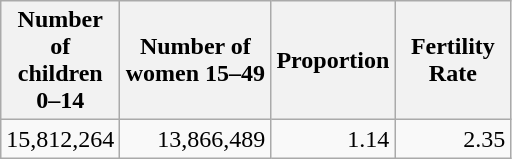<table class="wikitable">
<tr>
<th style="width:70px;">Number of children 0–14</th>
<th style="width:70pt;">Number of women 15–49</th>
<th style="width:70px;">Proportion</th>
<th style="width:70px;">Fertility Rate</th>
</tr>
<tr style="text-align:right;">
<td>15,812,264</td>
<td>13,866,489</td>
<td>1.14</td>
<td>2.35</td>
</tr>
</table>
